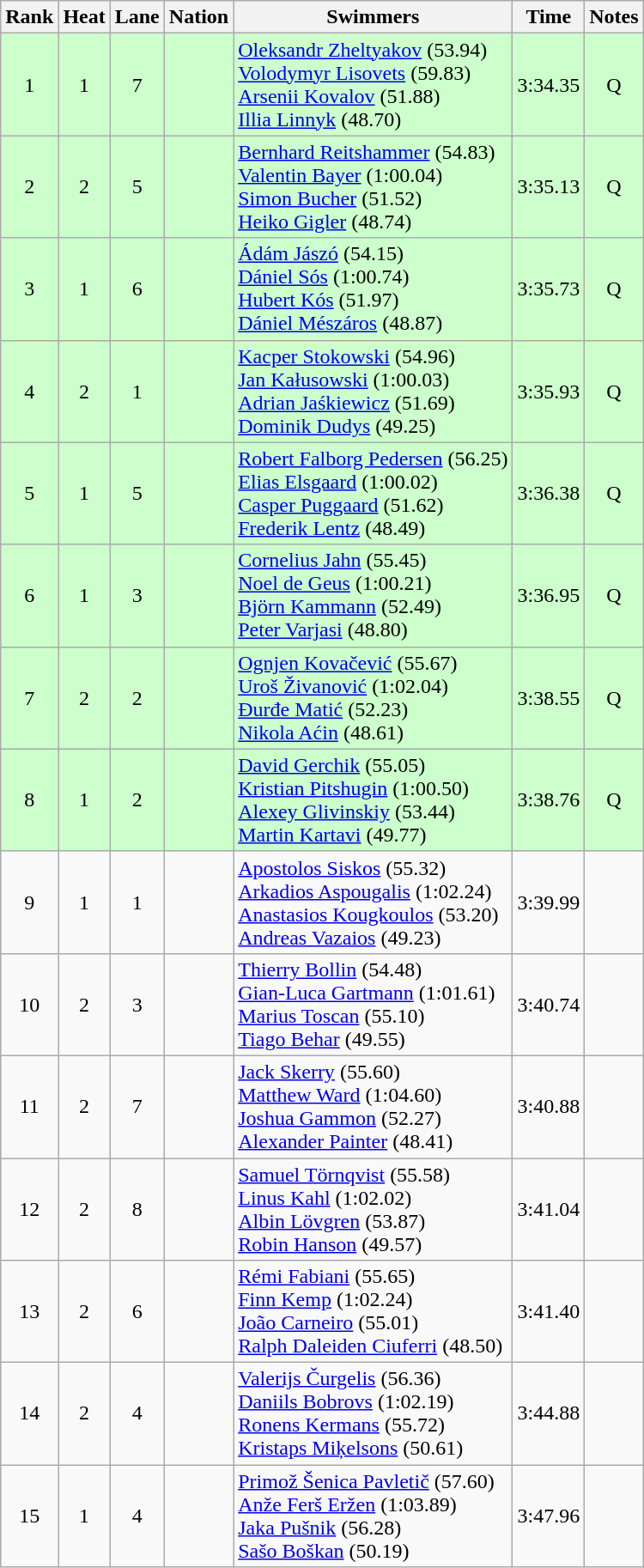<table class="wikitable sortable" style="text-align:center">
<tr>
<th>Rank</th>
<th>Heat</th>
<th>Lane</th>
<th>Nation</th>
<th>Swimmers</th>
<th>Time</th>
<th>Notes</th>
</tr>
<tr bgcolor=ccffcc>
<td>1</td>
<td>1</td>
<td>7</td>
<td align=left></td>
<td align=left><a href='#'>Oleksandr Zheltyakov</a> (53.94)<br><a href='#'>Volodymyr Lisovets</a> (59.83)<br><a href='#'>Arsenii Kovalov</a> (51.88)<br><a href='#'>Illia Linnyk</a> (48.70)</td>
<td>3:34.35</td>
<td>Q</td>
</tr>
<tr bgcolor=ccffcc>
<td>2</td>
<td>2</td>
<td>5</td>
<td align=left></td>
<td align=left><a href='#'>Bernhard Reitshammer</a> (54.83)<br><a href='#'>Valentin Bayer</a> (1:00.04)<br><a href='#'>Simon Bucher</a> (51.52)<br><a href='#'>Heiko Gigler</a> (48.74)</td>
<td>3:35.13</td>
<td>Q</td>
</tr>
<tr bgcolor=ccffcc>
<td>3</td>
<td>1</td>
<td>6</td>
<td align=left></td>
<td align=left><a href='#'>Ádám Jászó</a> (54.15)<br><a href='#'>Dániel Sós</a> (1:00.74)<br><a href='#'>Hubert Kós</a> (51.97)<br><a href='#'>Dániel Mészáros</a> (48.87)</td>
<td>3:35.73</td>
<td>Q</td>
</tr>
<tr bgcolor=ccffcc>
<td>4</td>
<td>2</td>
<td>1</td>
<td align=left></td>
<td align=left><a href='#'>Kacper Stokowski</a> (54.96)<br><a href='#'>Jan Kałusowski</a> (1:00.03)<br><a href='#'>Adrian Jaśkiewicz</a> (51.69)<br><a href='#'>Dominik Dudys</a> (49.25)</td>
<td>3:35.93</td>
<td>Q</td>
</tr>
<tr bgcolor=ccffcc>
<td>5</td>
<td>1</td>
<td>5</td>
<td align=left></td>
<td align=left><a href='#'>Robert Falborg Pedersen</a> (56.25)<br><a href='#'>Elias Elsgaard</a> (1:00.02)<br><a href='#'>Casper Puggaard</a> (51.62)<br><a href='#'>Frederik Lentz</a> (48.49)</td>
<td>3:36.38</td>
<td>Q</td>
</tr>
<tr bgcolor=ccffcc>
<td>6</td>
<td>1</td>
<td>3</td>
<td align=left></td>
<td align=left><a href='#'>Cornelius Jahn</a> (55.45)<br><a href='#'>Noel de Geus</a> (1:00.21)<br><a href='#'>Björn Kammann</a> (52.49)<br><a href='#'>Peter Varjasi</a> (48.80)</td>
<td>3:36.95</td>
<td>Q</td>
</tr>
<tr bgcolor=ccffcc>
<td>7</td>
<td>2</td>
<td>2</td>
<td align=left></td>
<td align=left><a href='#'>Ognjen Kovačević</a> (55.67)<br><a href='#'>Uroš Živanović</a> (1:02.04)<br><a href='#'>Đurđe Matić</a> (52.23)<br><a href='#'>Nikola Aćin</a> (48.61)</td>
<td>3:38.55</td>
<td>Q</td>
</tr>
<tr bgcolor=ccffcc>
<td>8</td>
<td>1</td>
<td>2</td>
<td align=left></td>
<td align=left><a href='#'>David Gerchik</a> (55.05)<br><a href='#'>Kristian Pitshugin</a> (1:00.50)<br><a href='#'>Alexey Glivinskiy</a> (53.44)<br><a href='#'>Martin Kartavi</a> (49.77)</td>
<td>3:38.76</td>
<td>Q</td>
</tr>
<tr>
<td>9</td>
<td>1</td>
<td>1</td>
<td align=left></td>
<td align=left><a href='#'>Apostolos Siskos</a> (55.32)<br><a href='#'>Arkadios Aspougalis</a> (1:02.24)<br><a href='#'>Anastasios Kougkoulos</a> (53.20)<br><a href='#'>Andreas Vazaios</a> (49.23)</td>
<td>3:39.99</td>
<td></td>
</tr>
<tr>
<td>10</td>
<td>2</td>
<td>3</td>
<td align=left></td>
<td align=left><a href='#'>Thierry Bollin</a> (54.48)<br><a href='#'>Gian-Luca Gartmann</a> (1:01.61)<br><a href='#'>Marius Toscan</a> (55.10)<br><a href='#'>Tiago Behar</a> (49.55)</td>
<td>3:40.74</td>
<td></td>
</tr>
<tr>
<td>11</td>
<td>2</td>
<td>7</td>
<td align=left></td>
<td align=left><a href='#'>Jack Skerry</a> (55.60)<br><a href='#'>Matthew Ward</a> (1:04.60)<br><a href='#'>Joshua Gammon</a> (52.27)<br><a href='#'>Alexander Painter</a> (48.41)</td>
<td>3:40.88</td>
<td></td>
</tr>
<tr>
<td>12</td>
<td>2</td>
<td>8</td>
<td align=left></td>
<td align=left><a href='#'>Samuel Törnqvist</a> (55.58)<br><a href='#'>Linus Kahl</a> (1:02.02)<br><a href='#'>Albin Lövgren</a> (53.87)<br><a href='#'>Robin Hanson</a> (49.57)</td>
<td>3:41.04</td>
<td></td>
</tr>
<tr>
<td>13</td>
<td>2</td>
<td>6</td>
<td align=left></td>
<td align=left><a href='#'>Rémi Fabiani</a> (55.65)<br><a href='#'>Finn Kemp</a> (1:02.24)<br><a href='#'>João Carneiro</a> (55.01)<br><a href='#'>Ralph Daleiden Ciuferri</a> (48.50)</td>
<td>3:41.40</td>
<td></td>
</tr>
<tr>
<td>14</td>
<td>2</td>
<td>4</td>
<td align=left></td>
<td align=left><a href='#'>Valerijs Čurgelis</a> (56.36)<br><a href='#'>Daniils Bobrovs</a> (1:02.19)<br><a href='#'>Ronens Kermans</a> (55.72)<br><a href='#'>Kristaps Miķelsons</a> (50.61)</td>
<td>3:44.88</td>
<td></td>
</tr>
<tr>
<td>15</td>
<td>1</td>
<td>4</td>
<td align=left></td>
<td align=left><a href='#'>Primož Šenica Pavletič</a> (57.60)<br><a href='#'>Anže Ferš Eržen</a> (1:03.89)<br><a href='#'>Jaka Pušnik</a> (56.28)<br><a href='#'>Sašo Boškan</a> (50.19)</td>
<td>3:47.96</td>
<td></td>
</tr>
</table>
